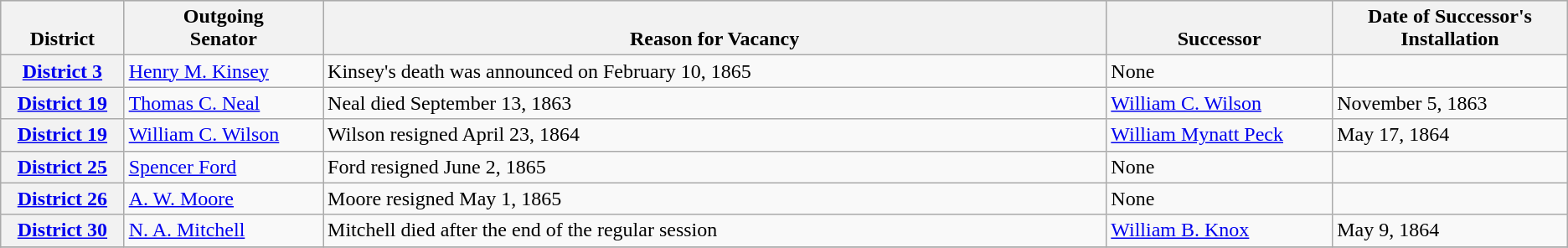<table class="wikitable">
<tr bgcolor="#cccccc" align="center" valign="bottom">
<th>District</th>
<th>Outgoing<br>Senator</th>
<th width="50%">Reason for Vacancy</th>
<th>Successor</th>
<th width="15%">Date of Successor's Installation</th>
</tr>
<tr>
<th><a href='#'>District 3</a></th>
<td><a href='#'>Henry M. Kinsey</a></td>
<td>Kinsey's death was announced on February 10, 1865</td>
<td>None</td>
<td></td>
</tr>
<tr>
<th><a href='#'>District 19</a></th>
<td><a href='#'>Thomas C. Neal</a></td>
<td>Neal died September 13, 1863</td>
<td><a href='#'>William C. Wilson</a></td>
<td>November 5, 1863</td>
</tr>
<tr>
<th><a href='#'>District 19</a></th>
<td><a href='#'>William C. Wilson</a></td>
<td>Wilson resigned April 23, 1864</td>
<td><a href='#'>William Mynatt Peck</a></td>
<td>May 17, 1864</td>
</tr>
<tr>
<th><a href='#'>District 25</a></th>
<td><a href='#'>Spencer Ford</a></td>
<td>Ford resigned June 2, 1865</td>
<td>None</td>
<td></td>
</tr>
<tr>
<th><a href='#'>District 26</a></th>
<td><a href='#'>A. W. Moore</a></td>
<td>Moore resigned May 1, 1865</td>
<td>None</td>
<td></td>
</tr>
<tr>
<th><a href='#'>District 30</a></th>
<td><a href='#'>N. A. Mitchell</a></td>
<td>Mitchell died after the end of the regular session</td>
<td><a href='#'>William B. Knox</a></td>
<td>May 9, 1864</td>
</tr>
<tr>
</tr>
</table>
